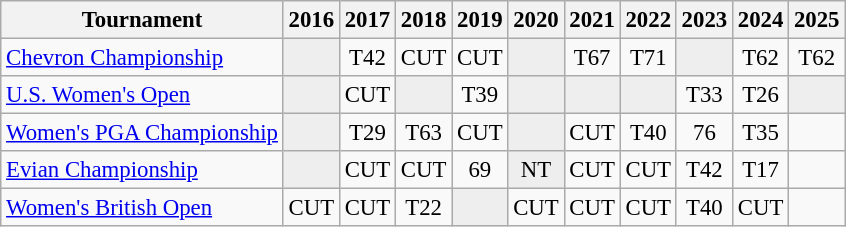<table class="wikitable" style="font-size:95%;text-align:center;">
<tr>
<th>Tournament</th>
<th>2016</th>
<th>2017</th>
<th>2018</th>
<th>2019</th>
<th>2020</th>
<th>2021</th>
<th>2022</th>
<th>2023</th>
<th>2024</th>
<th>2025</th>
</tr>
<tr>
<td align=left><a href='#'>Chevron Championship</a></td>
<td style="background:#eeeeee;"></td>
<td>T42</td>
<td>CUT</td>
<td>CUT</td>
<td style="background:#eeeeee;"></td>
<td>T67</td>
<td>T71</td>
<td style="background:#eeeeee;"></td>
<td>T62</td>
<td>T62</td>
</tr>
<tr>
<td align=left><a href='#'>U.S. Women's Open</a></td>
<td style="background:#eeeeee;"></td>
<td>CUT</td>
<td style="background:#eeeeee;"></td>
<td>T39</td>
<td style="background:#eeeeee;"></td>
<td style="background:#eeeeee;"></td>
<td style="background:#eeeeee;"></td>
<td>T33</td>
<td>T26</td>
<td style="background:#eeeeee;"></td>
</tr>
<tr>
<td align=left><a href='#'>Women's PGA Championship</a></td>
<td style="background:#eeeeee;"></td>
<td>T29</td>
<td>T63</td>
<td>CUT</td>
<td style="background:#eeeeee;"></td>
<td>CUT</td>
<td>T40</td>
<td>76</td>
<td>T35</td>
<td></td>
</tr>
<tr>
<td align=left><a href='#'>Evian Championship</a></td>
<td style="background:#eeeeee;"></td>
<td>CUT</td>
<td>CUT</td>
<td>69</td>
<td style="background:#eeeeee;">NT</td>
<td>CUT</td>
<td>CUT</td>
<td>T42</td>
<td>T17</td>
<td></td>
</tr>
<tr>
<td align=left><a href='#'>Women's British Open</a></td>
<td>CUT</td>
<td>CUT</td>
<td>T22</td>
<td style="background:#eeeeee;"></td>
<td>CUT</td>
<td>CUT</td>
<td>CUT</td>
<td>T40</td>
<td>CUT</td>
<td></td>
</tr>
</table>
